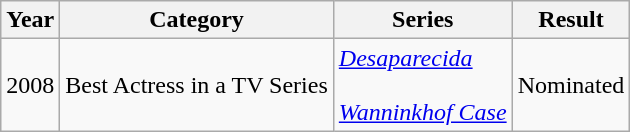<table class="wikitable" style="margin-bottom: 10px;">
<tr>
<th><strong>Year</strong></th>
<th><strong>Category</strong></th>
<th><strong>Series</strong></th>
<th><strong>Result</strong></th>
</tr>
<tr>
<td>2008</td>
<td>Best Actress in a TV Series</td>
<td><em><a href='#'>Desaparecida</a></em><br><br><em><a href='#'>Wanninkhof Case</a></em> <br></td>
<td>Nominated</td>
</tr>
</table>
